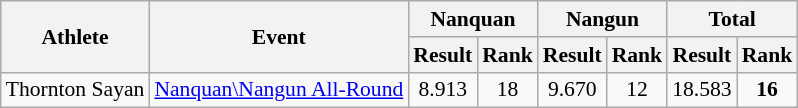<table class=wikitable style="font-size:90%">
<tr>
<th rowspan=2>Athlete</th>
<th rowspan=2>Event</th>
<th colspan=2>Nanquan</th>
<th colspan=2>Nangun</th>
<th colspan=2>Total</th>
</tr>
<tr>
<th>Result</th>
<th>Rank</th>
<th>Result</th>
<th>Rank</th>
<th>Result</th>
<th>Rank</th>
</tr>
<tr>
<td>Thornton Sayan</td>
<td><a href='#'>Nanquan\Nangun All-Round</a></td>
<td align=center>8.913</td>
<td align=center>18</td>
<td align=center>9.670</td>
<td align=center>12</td>
<td align=center>18.583</td>
<td align=center><strong>16</strong></td>
</tr>
</table>
